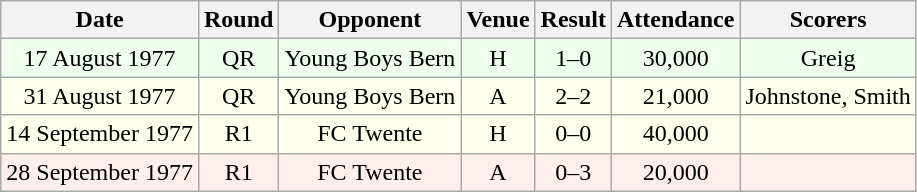<table class="wikitable sortable" style="font-size:100%; text-align:center">
<tr>
<th>Date</th>
<th>Round</th>
<th>Opponent</th>
<th>Venue</th>
<th>Result</th>
<th>Attendance</th>
<th>Scorers</th>
</tr>
<tr bgcolor = "#EEFFEE">
<td>17 August 1977</td>
<td>QR</td>
<td>Young Boys Bern</td>
<td>H</td>
<td>1–0</td>
<td>30,000</td>
<td>Greig</td>
</tr>
<tr bgcolor = "#FFFFEE">
<td>31 August 1977</td>
<td>QR</td>
<td>Young Boys Bern</td>
<td>A</td>
<td>2–2</td>
<td>21,000</td>
<td>Johnstone, Smith</td>
</tr>
<tr bgcolor = "#FFFFEE">
<td>14 September 1977</td>
<td>R1</td>
<td>FC Twente</td>
<td>H</td>
<td>0–0</td>
<td>40,000</td>
<td></td>
</tr>
<tr bgcolor = "#FFEEEE">
<td>28 September 1977</td>
<td>R1</td>
<td>FC Twente</td>
<td>A</td>
<td>0–3</td>
<td>20,000</td>
<td></td>
</tr>
</table>
